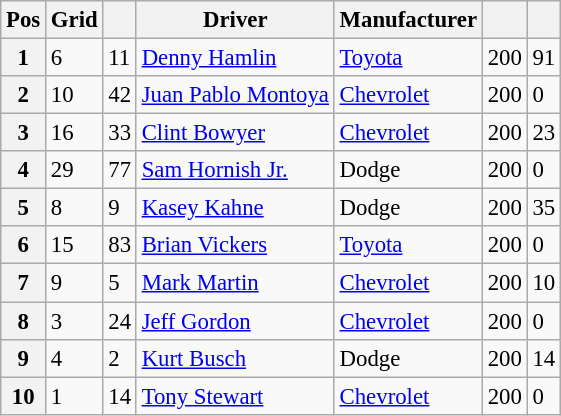<table class="wikitable" style="font-size:95%">
<tr>
<th>Pos</th>
<th>Grid</th>
<th></th>
<th>Driver</th>
<th>Manufacturer</th>
<th></th>
<th></th>
</tr>
<tr>
<th>1</th>
<td>6</td>
<td>11</td>
<td><a href='#'>Denny Hamlin</a></td>
<td><a href='#'>Toyota</a></td>
<td>200</td>
<td>91</td>
</tr>
<tr>
<th>2</th>
<td>10</td>
<td>42</td>
<td><a href='#'>Juan Pablo Montoya</a></td>
<td><a href='#'>Chevrolet</a></td>
<td>200</td>
<td>0</td>
</tr>
<tr>
<th>3</th>
<td>16</td>
<td>33</td>
<td><a href='#'>Clint Bowyer</a></td>
<td><a href='#'>Chevrolet</a></td>
<td>200</td>
<td>23</td>
</tr>
<tr>
<th>4</th>
<td>29</td>
<td>77</td>
<td><a href='#'>Sam Hornish Jr.</a></td>
<td>Dodge</td>
<td>200</td>
<td>0</td>
</tr>
<tr>
<th>5</th>
<td>8</td>
<td>9</td>
<td><a href='#'>Kasey Kahne</a></td>
<td>Dodge</td>
<td>200</td>
<td>35</td>
</tr>
<tr>
<th>6</th>
<td>15</td>
<td>83</td>
<td><a href='#'>Brian Vickers</a></td>
<td><a href='#'>Toyota</a></td>
<td>200</td>
<td>0</td>
</tr>
<tr>
<th>7</th>
<td>9</td>
<td>5</td>
<td><a href='#'>Mark Martin</a></td>
<td><a href='#'>Chevrolet</a></td>
<td>200</td>
<td>10</td>
</tr>
<tr>
<th>8</th>
<td>3</td>
<td>24</td>
<td><a href='#'>Jeff Gordon</a></td>
<td><a href='#'>Chevrolet</a></td>
<td>200</td>
<td>0</td>
</tr>
<tr>
<th>9</th>
<td>4</td>
<td>2</td>
<td><a href='#'>Kurt Busch</a></td>
<td>Dodge</td>
<td>200</td>
<td>14</td>
</tr>
<tr>
<th>10</th>
<td>1</td>
<td>14</td>
<td><a href='#'>Tony Stewart</a></td>
<td><a href='#'>Chevrolet</a></td>
<td>200</td>
<td>0</td>
</tr>
</table>
